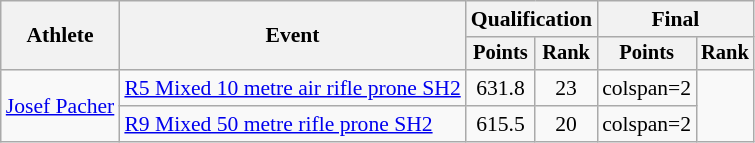<table class="wikitable" style="font-size:90%">
<tr>
<th rowspan="2">Athlete</th>
<th rowspan="2">Event</th>
<th colspan="2">Qualification</th>
<th colspan="2">Final</th>
</tr>
<tr style="font-size:95%">
<th>Points</th>
<th>Rank</th>
<th>Points</th>
<th>Rank</th>
</tr>
<tr align=center>
<td align=left rowspan=2><a href='#'>Josef Pacher</a></td>
<td align=left><a href='#'>R5 Mixed 10 metre air rifle prone SH2</a></td>
<td>631.8</td>
<td>23</td>
<td>colspan=2 </td>
</tr>
<tr align=center>
<td align=left><a href='#'>R9 Mixed 50 metre rifle prone SH2</a></td>
<td>615.5</td>
<td>20</td>
<td>colspan=2 </td>
</tr>
</table>
